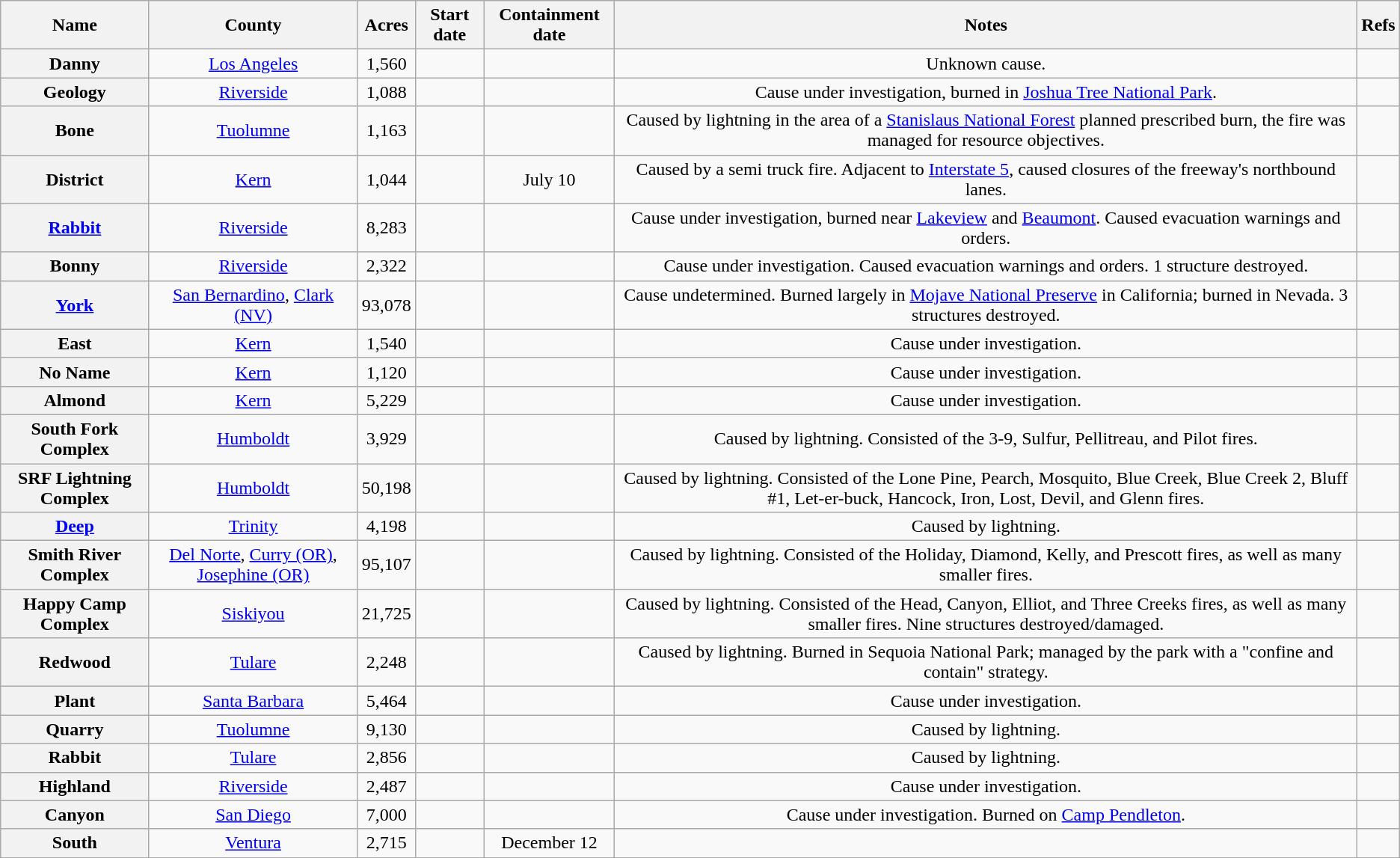<table class="wikitable sortable mw-collapsible plainrowheaders" style="text-align:center;">
<tr>
<th scope="col">Name</th>
<th scope="col">County </th>
<th scope="col">Acres</th>
<th scope="col">Start date</th>
<th scope="col">Containment date</th>
<th scope="col">Notes</th>
<th scope="col" class="unsortable">Refs</th>
</tr>
<tr>
<th scope="row">Danny</th>
<td><a href='#'>Los Angeles</a></td>
<td>1,560</td>
<td></td>
<td></td>
<td>Unknown cause.</td>
<td></td>
</tr>
<tr>
<th scope="row">Geology</th>
<td><a href='#'>Riverside</a></td>
<td>1,088</td>
<td></td>
<td></td>
<td>Cause under investigation, burned in <a href='#'>Joshua Tree National Park</a>.</td>
<td></td>
</tr>
<tr>
<th scope="row">Bone</th>
<td><a href='#'>Tuolumne</a></td>
<td>1,163</td>
<td></td>
<td></td>
<td>Caused by lightning in the area of a <a href='#'>Stanislaus National Forest</a> planned prescribed burn, the fire was managed for resource objectives.</td>
<td></td>
</tr>
<tr>
<th scope="row">District</th>
<td><a href='#'>Kern</a></td>
<td>1,044</td>
<td></td>
<td>July 10</td>
<td>Caused by a semi truck fire. Adjacent to <a href='#'>Interstate 5</a>, caused closures of the freeway's northbound lanes.</td>
<td></td>
</tr>
<tr>
<th scope="row"><a href='#'>Rabbit</a></th>
<td><a href='#'>Riverside</a></td>
<td>8,283</td>
<td></td>
<td></td>
<td>Cause under investigation, burned near <a href='#'>Lakeview</a> and <a href='#'>Beaumont</a>. Caused evacuation warnings and orders.</td>
<td></td>
</tr>
<tr>
<th scope="row">Bonny</th>
<td><a href='#'>Riverside</a></td>
<td>2,322</td>
<td></td>
<td></td>
<td>Cause under investigation. Caused evacuation warnings and orders. 1 structure destroyed.</td>
<td></td>
</tr>
<tr>
<th scope="row"><a href='#'>York</a></th>
<td><a href='#'>San Bernardino</a>, <a href='#'>Clark (NV)</a></td>
<td>93,078</td>
<td></td>
<td></td>
<td>Cause undetermined. Burned largely in <a href='#'>Mojave National Preserve</a> in California; burned  in Nevada. 3 structures destroyed.</td>
<td></td>
</tr>
<tr>
<th scope="row">East</th>
<td><a href='#'>Kern</a></td>
<td>1,540</td>
<td></td>
<td></td>
<td>Cause under investigation.</td>
<td></td>
</tr>
<tr>
<th scope="row">No Name</th>
<td><a href='#'>Kern</a></td>
<td>1,120</td>
<td></td>
<td></td>
<td>Cause under investigation.</td>
<td></td>
</tr>
<tr>
<th scope="row">Almond</th>
<td><a href='#'>Kern</a></td>
<td>5,229</td>
<td></td>
<td></td>
<td>Cause under investigation.</td>
<td></td>
</tr>
<tr>
<th scope="row">South Fork Complex</th>
<td><a href='#'>Humboldt</a></td>
<td>3,929</td>
<td></td>
<td></td>
<td>Caused by lightning. Consisted of the 3-9, Sulfur, Pellitreau, and Pilot fires.</td>
<td></td>
</tr>
<tr>
<th scope="row">SRF Lightning Complex</th>
<td><a href='#'>Humboldt</a></td>
<td>50,198</td>
<td></td>
<td></td>
<td>Caused by lightning. Consisted of the Lone Pine, Pearch, Mosquito, Blue Creek, Blue Creek 2, Bluff #1, Let-er-buck, Hancock, Iron, Lost, Devil, and Glenn fires.</td>
<td></td>
</tr>
<tr>
<th scope="row"><a href='#'>Deep</a></th>
<td><a href='#'>Trinity</a></td>
<td>4,198</td>
<td></td>
<td></td>
<td>Caused by lightning.</td>
<td></td>
</tr>
<tr>
<th scope="row">Smith River Complex</th>
<td><a href='#'>Del Norte</a>, <a href='#'>Curry (OR)</a>, <a href='#'>Josephine (OR)</a></td>
<td>95,107</td>
<td></td>
<td></td>
<td>Caused by lightning. Consisted of the Holiday, Diamond, Kelly, and Prescott fires, as well as many smaller fires.</td>
<td></td>
</tr>
<tr>
<th scope="row">Happy Camp Complex</th>
<td><a href='#'>Siskiyou</a></td>
<td>21,725</td>
<td></td>
<td></td>
<td>Caused by lightning. Consisted of the Head, Canyon, Elliot, and Three Creeks fires, as well as many smaller fires. Nine structures destroyed/damaged.</td>
<td></td>
</tr>
<tr>
<th scope="row">Redwood</th>
<td><a href='#'>Tulare</a></td>
<td>2,248</td>
<td></td>
<td></td>
<td>Caused by lightning. Burned in Sequoia National Park; managed by the park with a "confine and contain" strategy.</td>
<td></td>
</tr>
<tr>
<th scope="row">Plant</th>
<td><a href='#'>Santa Barbara</a></td>
<td>5,464</td>
<td></td>
<td></td>
<td>Cause under investigation.</td>
<td></td>
</tr>
<tr>
<th scope="row">Quarry</th>
<td><a href='#'>Tuolumne</a></td>
<td>9,130</td>
<td></td>
<td></td>
<td>Caused by lightning.</td>
<td></td>
</tr>
<tr>
<th scope="row">Rabbit</th>
<td><a href='#'>Tulare</a></td>
<td>2,856</td>
<td></td>
<td></td>
<td>Caused by lightning.</td>
<td></td>
</tr>
<tr>
<th scope="row">Highland</th>
<td><a href='#'>Riverside</a></td>
<td>2,487</td>
<td></td>
<td></td>
<td>Cause under investigation.</td>
<td></td>
</tr>
<tr>
<th scope="row">Canyon</th>
<td><a href='#'>San Diego</a></td>
<td>7,000</td>
<td></td>
<td></td>
<td>Cause under investigation. Burned on <a href='#'>Camp Pendleton</a>.</td>
<td></td>
</tr>
<tr>
<th scope="row">South</th>
<td><a href='#'>Ventura</a></td>
<td>2,715</td>
<td></td>
<td>December 12</td>
<td></td>
<td></td>
</tr>
</table>
